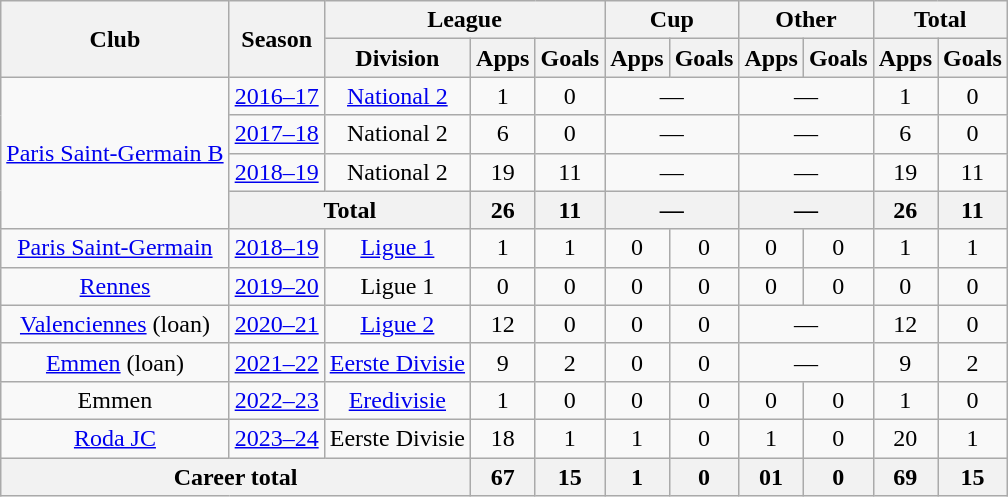<table class="wikitable" style="text-align: center">
<tr>
<th rowspan="2">Club</th>
<th rowspan="2">Season</th>
<th colspan="3">League</th>
<th colspan="2">Cup</th>
<th colspan="2">Other</th>
<th colspan="2">Total</th>
</tr>
<tr>
<th>Division</th>
<th>Apps</th>
<th>Goals</th>
<th>Apps</th>
<th>Goals</th>
<th>Apps</th>
<th>Goals</th>
<th>Apps</th>
<th>Goals</th>
</tr>
<tr>
<td rowspan="4"><a href='#'>Paris Saint-Germain B</a></td>
<td><a href='#'>2016–17</a></td>
<td><a href='#'>National 2</a></td>
<td>1</td>
<td>0</td>
<td colspan="2">—</td>
<td colspan="2">—</td>
<td>1</td>
<td>0</td>
</tr>
<tr>
<td><a href='#'>2017–18</a></td>
<td>National 2</td>
<td>6</td>
<td>0</td>
<td colspan="2">—</td>
<td colspan="2">—</td>
<td>6</td>
<td>0</td>
</tr>
<tr>
<td><a href='#'>2018–19</a></td>
<td>National 2</td>
<td>19</td>
<td>11</td>
<td colspan="2">—</td>
<td colspan="2">—</td>
<td>19</td>
<td>11</td>
</tr>
<tr>
<th colspan="2">Total</th>
<th>26</th>
<th>11</th>
<th colspan="2">—</th>
<th colspan="2">—</th>
<th>26</th>
<th>11</th>
</tr>
<tr>
<td><a href='#'>Paris Saint-Germain</a></td>
<td><a href='#'>2018–19</a></td>
<td><a href='#'>Ligue 1</a></td>
<td>1</td>
<td>1</td>
<td>0</td>
<td>0</td>
<td>0</td>
<td>0</td>
<td>1</td>
<td>1</td>
</tr>
<tr>
<td><a href='#'>Rennes</a></td>
<td><a href='#'>2019–20</a></td>
<td>Ligue 1</td>
<td>0</td>
<td>0</td>
<td>0</td>
<td>0</td>
<td>0</td>
<td>0</td>
<td>0</td>
<td>0</td>
</tr>
<tr>
<td><a href='#'>Valenciennes</a> (loan)</td>
<td><a href='#'>2020–21</a></td>
<td><a href='#'>Ligue 2</a></td>
<td>12</td>
<td>0</td>
<td>0</td>
<td>0</td>
<td colspan="2">—</td>
<td>12</td>
<td>0</td>
</tr>
<tr>
<td><a href='#'>Emmen</a> (loan)</td>
<td><a href='#'>2021–22</a></td>
<td><a href='#'>Eerste Divisie</a></td>
<td>9</td>
<td>2</td>
<td>0</td>
<td>0</td>
<td colspan="2">—</td>
<td>9</td>
<td>2</td>
</tr>
<tr>
<td>Emmen</td>
<td><a href='#'>2022–23</a></td>
<td><a href='#'>Eredivisie</a></td>
<td>1</td>
<td>0</td>
<td>0</td>
<td>0</td>
<td>0</td>
<td>0</td>
<td>1</td>
<td>0</td>
</tr>
<tr>
<td><a href='#'>Roda JC</a></td>
<td><a href='#'>2023–24</a></td>
<td>Eerste Divisie</td>
<td>18</td>
<td>1</td>
<td>1</td>
<td>0</td>
<td>1</td>
<td>0</td>
<td>20</td>
<td>1</td>
</tr>
<tr>
<th colspan="3">Career total</th>
<th>67</th>
<th>15</th>
<th>1</th>
<th>0</th>
<th>01</th>
<th>0</th>
<th>69</th>
<th>15</th>
</tr>
</table>
